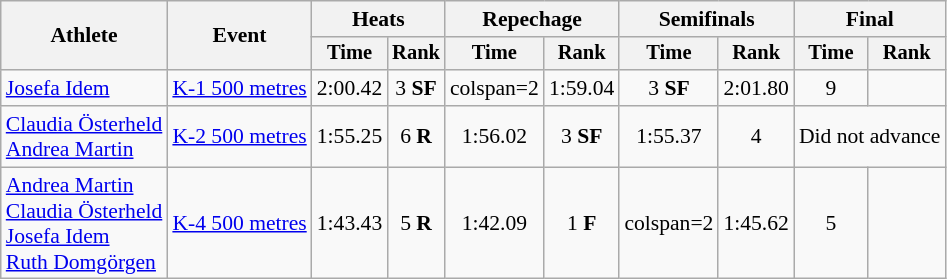<table class=wikitable style="font-size:90%">
<tr>
<th rowspan="2">Athlete</th>
<th rowspan="2">Event</th>
<th colspan=2>Heats</th>
<th colspan=2>Repechage</th>
<th colspan=2>Semifinals</th>
<th colspan=2>Final</th>
</tr>
<tr style="font-size:95%">
<th>Time</th>
<th>Rank</th>
<th>Time</th>
<th>Rank</th>
<th>Time</th>
<th>Rank</th>
<th>Time</th>
<th>Rank</th>
</tr>
<tr align=center>
<td align=left><a href='#'>Josefa Idem</a></td>
<td align=left><a href='#'>K-1 500 metres</a></td>
<td>2:00.42</td>
<td>3 <strong>SF</strong></td>
<td>colspan=2</td>
<td>1:59.04</td>
<td>3 <strong>SF</strong></td>
<td>2:01.80</td>
<td>9</td>
</tr>
<tr align=center>
<td align=left><a href='#'>Claudia Österheld</a><br><a href='#'>Andrea Martin</a></td>
<td align=left><a href='#'>K-2 500 metres</a></td>
<td>1:55.25</td>
<td>6 <strong>R</strong></td>
<td>1:56.02</td>
<td>3 <strong>SF</strong></td>
<td>1:55.37</td>
<td>4</td>
<td colspan=2>Did not advance</td>
</tr>
<tr align=center>
<td align=left><a href='#'>Andrea Martin</a><br><a href='#'>Claudia Österheld</a><br><a href='#'>Josefa Idem</a><br><a href='#'>Ruth Domgörgen</a></td>
<td align=left><a href='#'>K-4 500 metres</a></td>
<td>1:43.43</td>
<td>5 <strong>R</strong></td>
<td>1:42.09</td>
<td>1 <strong>F</strong></td>
<td>colspan=2</td>
<td>1:45.62</td>
<td>5</td>
</tr>
</table>
